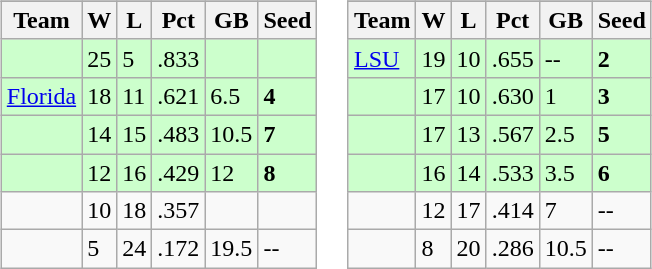<table>
<tr>
<td><br><table class="wikitable">
<tr>
</tr>
<tr>
<th>Team</th>
<th>W</th>
<th>L</th>
<th>Pct</th>
<th>GB</th>
<th>Seed</th>
</tr>
<tr bgcolor=ccffcc>
<td></td>
<td>25</td>
<td>5</td>
<td>.833</td>
<td></td>
<td></td>
</tr>
<tr bgcolor=ccffcc>
<td><a href='#'>Florida</a></td>
<td>18</td>
<td>11</td>
<td>.621</td>
<td>6.5</td>
<td><strong>4</strong></td>
</tr>
<tr bgcolor=ccffcc>
<td></td>
<td>14</td>
<td>15</td>
<td>.483</td>
<td>10.5</td>
<td><strong>7</strong></td>
</tr>
<tr bgcolor=ccffcc>
<td></td>
<td>12</td>
<td>16</td>
<td>.429</td>
<td>12</td>
<td><strong>8</strong></td>
</tr>
<tr>
<td></td>
<td>10</td>
<td>18</td>
<td>.357</td>
<td></td>
<td></td>
</tr>
<tr>
<td></td>
<td>5</td>
<td>24</td>
<td>.172</td>
<td>19.5</td>
<td>--</td>
</tr>
</table>
</td>
<td><br><table class="wikitable">
<tr>
</tr>
<tr>
<th>Team</th>
<th>W</th>
<th>L</th>
<th>Pct</th>
<th>GB</th>
<th>Seed</th>
</tr>
<tr bgcolor=ccffcc>
<td><a href='#'>LSU</a></td>
<td>19</td>
<td>10</td>
<td>.655</td>
<td>--</td>
<td><strong>2</strong></td>
</tr>
<tr bgcolor=ccffcc>
<td></td>
<td>17</td>
<td>10</td>
<td>.630</td>
<td>1</td>
<td><strong>3</strong></td>
</tr>
<tr bgcolor=ccffcc>
<td></td>
<td>17</td>
<td>13</td>
<td>.567</td>
<td>2.5</td>
<td><strong>5</strong></td>
</tr>
<tr bgcolor=ccffcc>
<td></td>
<td>16</td>
<td>14</td>
<td>.533</td>
<td>3.5</td>
<td><strong>6</strong></td>
</tr>
<tr>
<td></td>
<td>12</td>
<td>17</td>
<td>.414</td>
<td>7</td>
<td>--</td>
</tr>
<tr>
<td></td>
<td>8</td>
<td>20</td>
<td>.286</td>
<td>10.5</td>
<td>--</td>
</tr>
</table>
</td>
</tr>
</table>
